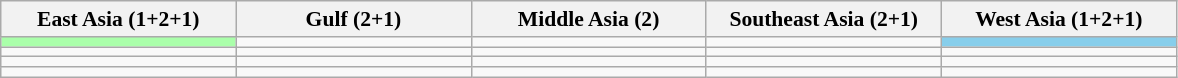<table class=wikitable style="font-size:90%;">
<tr>
<th width=150>East Asia (1+2+1)</th>
<th width=150>Gulf (2+1)</th>
<th width=150>Middle Asia (2)</th>
<th width=150>Southeast Asia (2+1)</th>
<th width=150>West Asia (1+2+1)</th>
</tr>
<tr>
<td bgcolor="#aaffaa"></td>
<td></td>
<td></td>
<td></td>
<td bgcolor=skyblue></td>
</tr>
<tr>
<td></td>
<td></td>
<td></td>
<td></td>
<td></td>
</tr>
<tr>
<td></td>
<td></td>
<td></td>
<td></td>
<td></td>
</tr>
<tr>
<td></td>
<td></td>
<td></td>
<td></td>
<td></td>
</tr>
</table>
